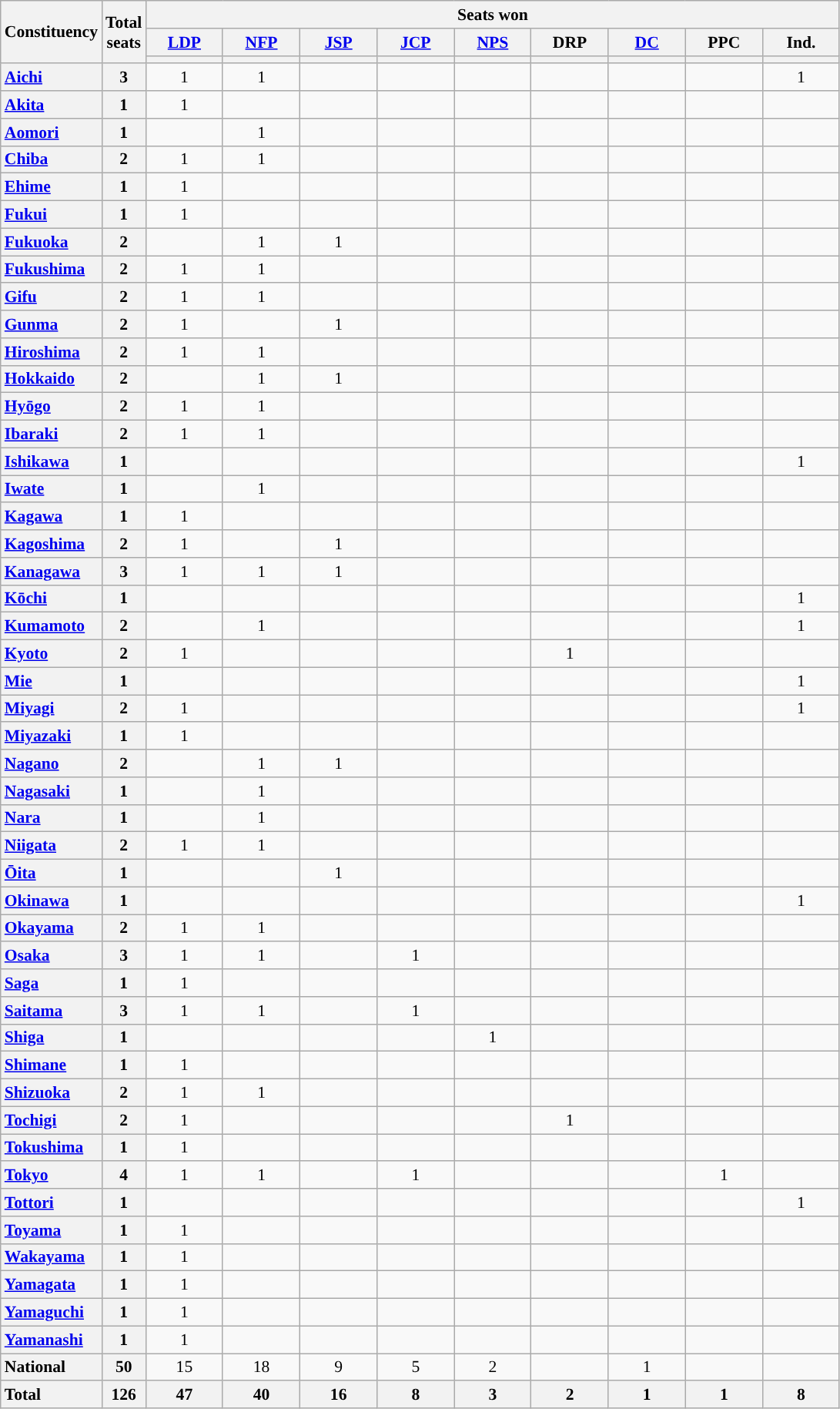<table class="wikitable" style="text-align:center; font-size: 0.9em;">
<tr>
<th rowspan="3">Constituency</th>
<th rowspan="3">Total<br>seats</th>
<th colspan="9">Seats won</th>
</tr>
<tr>
<th class="unsortable" style="width:60px;"><a href='#'>LDP</a></th>
<th class="unsortable" style="width:60px;"><a href='#'>NFP</a></th>
<th class="unsortable" style="width:60px;"><a href='#'>JSP</a></th>
<th class="unsortable" style="width:60px;"><a href='#'>JCP</a></th>
<th class="unsortable" style="width:60px;"><a href='#'>NPS</a></th>
<th class="unsortable" style="width:60px;">DRP</th>
<th class="unsortable" style="width:60px;"><a href='#'>DC</a></th>
<th class="unsortable" style="width:60px;">PPC</th>
<th class="unsortable" style="width:60px;">Ind.</th>
</tr>
<tr>
<th style="background:"></th>
<th style="background:"></th>
<th style="background:"></th>
<th style="background:"></th>
<th style="background:"></th>
<th style="background:"></th>
<th style="background:"></th>
<th></th>
<th style="background:"></th>
</tr>
<tr>
<th style="text-align: left;"><a href='#'>Aichi</a></th>
<th>3</th>
<td>1</td>
<td>1</td>
<td></td>
<td></td>
<td></td>
<td></td>
<td></td>
<td></td>
<td>1</td>
</tr>
<tr>
<th style="text-align: left;"><a href='#'>Akita</a></th>
<th>1</th>
<td>1</td>
<td></td>
<td></td>
<td></td>
<td></td>
<td></td>
<td></td>
<td></td>
<td></td>
</tr>
<tr>
<th style="text-align: left;"><a href='#'>Aomori</a></th>
<th>1</th>
<td></td>
<td>1</td>
<td></td>
<td></td>
<td></td>
<td></td>
<td></td>
<td></td>
<td></td>
</tr>
<tr>
<th style="text-align: left;"><a href='#'>Chiba</a></th>
<th>2</th>
<td>1</td>
<td>1</td>
<td></td>
<td></td>
<td></td>
<td></td>
<td></td>
<td></td>
<td></td>
</tr>
<tr>
<th style="text-align: left;"><a href='#'>Ehime</a></th>
<th>1</th>
<td>1</td>
<td></td>
<td></td>
<td></td>
<td></td>
<td></td>
<td></td>
<td></td>
<td></td>
</tr>
<tr>
<th style="text-align: left;"><a href='#'>Fukui</a></th>
<th>1</th>
<td>1</td>
<td></td>
<td></td>
<td></td>
<td></td>
<td></td>
<td></td>
<td></td>
<td></td>
</tr>
<tr>
<th style="text-align: left;"><a href='#'>Fukuoka</a></th>
<th>2</th>
<td></td>
<td>1</td>
<td>1</td>
<td></td>
<td></td>
<td></td>
<td></td>
<td></td>
<td></td>
</tr>
<tr>
<th style="text-align: left;"><a href='#'>Fukushima</a></th>
<th>2</th>
<td>1</td>
<td>1</td>
<td></td>
<td></td>
<td></td>
<td></td>
<td></td>
<td></td>
<td></td>
</tr>
<tr>
<th style="text-align: left;"><a href='#'>Gifu</a></th>
<th>2</th>
<td>1</td>
<td>1</td>
<td></td>
<td></td>
<td></td>
<td></td>
<td></td>
<td></td>
<td></td>
</tr>
<tr>
<th style="text-align: left;"><a href='#'>Gunma</a></th>
<th>2</th>
<td>1</td>
<td></td>
<td>1</td>
<td></td>
<td></td>
<td></td>
<td></td>
<td></td>
<td></td>
</tr>
<tr>
<th style="text-align: left;"><a href='#'>Hiroshima</a></th>
<th>2</th>
<td>1</td>
<td>1</td>
<td></td>
<td></td>
<td></td>
<td></td>
<td></td>
<td></td>
<td></td>
</tr>
<tr>
<th style="text-align: left;"><a href='#'>Hokkaido</a></th>
<th>2</th>
<td></td>
<td>1</td>
<td>1</td>
<td></td>
<td></td>
<td></td>
<td></td>
<td></td>
<td></td>
</tr>
<tr>
<th style="text-align: left;"><a href='#'>Hyōgo</a></th>
<th>2</th>
<td>1</td>
<td>1</td>
<td></td>
<td></td>
<td></td>
<td></td>
<td></td>
<td></td>
<td></td>
</tr>
<tr>
<th style="text-align: left;"><a href='#'>Ibaraki</a></th>
<th>2</th>
<td>1</td>
<td>1</td>
<td></td>
<td></td>
<td></td>
<td></td>
<td></td>
<td></td>
<td></td>
</tr>
<tr>
<th style="text-align: left;"><a href='#'>Ishikawa</a></th>
<th>1</th>
<td></td>
<td></td>
<td></td>
<td></td>
<td></td>
<td></td>
<td></td>
<td></td>
<td>1</td>
</tr>
<tr>
<th style="text-align: left;"><a href='#'>Iwate</a></th>
<th>1</th>
<td></td>
<td>1</td>
<td></td>
<td></td>
<td></td>
<td></td>
<td></td>
<td></td>
<td></td>
</tr>
<tr>
<th style="text-align: left;"><a href='#'>Kagawa</a></th>
<th>1</th>
<td>1</td>
<td></td>
<td></td>
<td></td>
<td></td>
<td></td>
<td></td>
<td></td>
<td></td>
</tr>
<tr>
<th style="text-align: left;"><a href='#'>Kagoshima</a></th>
<th>2</th>
<td>1</td>
<td></td>
<td>1</td>
<td></td>
<td></td>
<td></td>
<td></td>
<td></td>
<td></td>
</tr>
<tr>
<th style="text-align: left;"><a href='#'>Kanagawa</a></th>
<th>3</th>
<td>1</td>
<td>1</td>
<td>1</td>
<td></td>
<td></td>
<td></td>
<td></td>
<td></td>
<td></td>
</tr>
<tr>
<th style="text-align: left;"><a href='#'>Kōchi</a></th>
<th>1</th>
<td></td>
<td></td>
<td></td>
<td></td>
<td></td>
<td></td>
<td></td>
<td></td>
<td>1</td>
</tr>
<tr>
<th style="text-align: left;"><a href='#'>Kumamoto</a></th>
<th>2</th>
<td></td>
<td>1</td>
<td></td>
<td></td>
<td></td>
<td></td>
<td></td>
<td></td>
<td>1</td>
</tr>
<tr>
<th style="text-align: left;"><a href='#'>Kyoto</a></th>
<th>2</th>
<td>1</td>
<td></td>
<td></td>
<td></td>
<td></td>
<td>1</td>
<td></td>
<td></td>
<td></td>
</tr>
<tr>
<th style="text-align: left;"><a href='#'>Mie</a></th>
<th>1</th>
<td></td>
<td></td>
<td></td>
<td></td>
<td></td>
<td></td>
<td></td>
<td></td>
<td>1</td>
</tr>
<tr>
<th style="text-align: left;"><a href='#'>Miyagi</a></th>
<th>2</th>
<td>1</td>
<td></td>
<td></td>
<td></td>
<td></td>
<td></td>
<td></td>
<td></td>
<td>1</td>
</tr>
<tr>
<th style="text-align: left;"><a href='#'>Miyazaki</a></th>
<th>1</th>
<td>1</td>
<td></td>
<td></td>
<td></td>
<td></td>
<td></td>
<td></td>
<td></td>
<td></td>
</tr>
<tr>
<th style="text-align: left;"><a href='#'>Nagano</a></th>
<th>2</th>
<td></td>
<td>1</td>
<td>1</td>
<td></td>
<td></td>
<td></td>
<td></td>
<td></td>
<td></td>
</tr>
<tr>
<th style="text-align: left;"><a href='#'>Nagasaki</a></th>
<th>1</th>
<td></td>
<td>1</td>
<td></td>
<td></td>
<td></td>
<td></td>
<td></td>
<td></td>
<td></td>
</tr>
<tr>
<th style="text-align: left;"><a href='#'>Nara</a></th>
<th>1</th>
<td></td>
<td>1</td>
<td></td>
<td></td>
<td></td>
<td></td>
<td></td>
<td></td>
<td></td>
</tr>
<tr>
<th style="text-align: left;"><a href='#'>Niigata</a></th>
<th>2</th>
<td>1</td>
<td>1</td>
<td></td>
<td></td>
<td></td>
<td></td>
<td></td>
<td></td>
<td></td>
</tr>
<tr>
<th style="text-align: left;"><a href='#'>Ōita</a></th>
<th>1</th>
<td></td>
<td></td>
<td>1</td>
<td></td>
<td></td>
<td></td>
<td></td>
<td></td>
<td></td>
</tr>
<tr>
<th style="text-align: left;"><a href='#'>Okinawa</a></th>
<th>1</th>
<td></td>
<td></td>
<td></td>
<td></td>
<td></td>
<td></td>
<td></td>
<td></td>
<td>1</td>
</tr>
<tr>
<th style="text-align: left;"><a href='#'>Okayama</a></th>
<th>2</th>
<td>1</td>
<td>1</td>
<td></td>
<td></td>
<td></td>
<td></td>
<td></td>
<td></td>
<td></td>
</tr>
<tr>
<th style="text-align: left;"><a href='#'>Osaka</a></th>
<th>3</th>
<td>1</td>
<td>1</td>
<td></td>
<td>1</td>
<td></td>
<td></td>
<td></td>
<td></td>
<td></td>
</tr>
<tr>
<th style="text-align: left;"><a href='#'>Saga</a></th>
<th>1</th>
<td>1</td>
<td></td>
<td></td>
<td></td>
<td></td>
<td></td>
<td></td>
<td></td>
<td></td>
</tr>
<tr>
<th style="text-align: left;"><a href='#'>Saitama</a></th>
<th>3</th>
<td>1</td>
<td>1</td>
<td></td>
<td>1</td>
<td></td>
<td></td>
<td></td>
<td></td>
<td></td>
</tr>
<tr>
<th style="text-align: left;"><a href='#'>Shiga</a></th>
<th>1</th>
<td></td>
<td></td>
<td></td>
<td></td>
<td>1</td>
<td></td>
<td></td>
<td></td>
<td></td>
</tr>
<tr>
<th style="text-align: left;"><a href='#'>Shimane</a></th>
<th>1</th>
<td>1</td>
<td></td>
<td></td>
<td></td>
<td></td>
<td></td>
<td></td>
<td></td>
<td></td>
</tr>
<tr>
<th style="text-align: left;"><a href='#'>Shizuoka</a></th>
<th>2</th>
<td>1</td>
<td>1</td>
<td></td>
<td></td>
<td></td>
<td></td>
<td></td>
<td></td>
<td></td>
</tr>
<tr>
<th style="text-align: left;"><a href='#'>Tochigi</a></th>
<th>2</th>
<td>1</td>
<td></td>
<td></td>
<td></td>
<td></td>
<td>1</td>
<td></td>
<td></td>
<td></td>
</tr>
<tr>
<th style="text-align: left;"><a href='#'>Tokushima</a></th>
<th>1</th>
<td>1</td>
<td></td>
<td></td>
<td></td>
<td></td>
<td></td>
<td></td>
<td></td>
<td></td>
</tr>
<tr>
<th style="text-align: left;"><a href='#'>Tokyo</a></th>
<th>4</th>
<td>1</td>
<td>1</td>
<td></td>
<td>1</td>
<td></td>
<td></td>
<td></td>
<td>1</td>
<td></td>
</tr>
<tr>
<th style="text-align: left;"><a href='#'>Tottori</a></th>
<th>1</th>
<td></td>
<td></td>
<td></td>
<td></td>
<td></td>
<td></td>
<td></td>
<td></td>
<td>1</td>
</tr>
<tr>
<th style="text-align: left;"><a href='#'>Toyama</a></th>
<th>1</th>
<td>1</td>
<td></td>
<td></td>
<td></td>
<td></td>
<td></td>
<td></td>
<td></td>
<td></td>
</tr>
<tr>
<th style="text-align: left;"><a href='#'>Wakayama</a></th>
<th>1</th>
<td>1</td>
<td></td>
<td></td>
<td></td>
<td></td>
<td></td>
<td></td>
<td></td>
<td></td>
</tr>
<tr>
<th style="text-align: left;"><a href='#'>Yamagata</a></th>
<th>1</th>
<td>1</td>
<td></td>
<td></td>
<td></td>
<td></td>
<td></td>
<td></td>
<td></td>
<td></td>
</tr>
<tr>
<th style="text-align: left;"><a href='#'>Yamaguchi</a></th>
<th>1</th>
<td>1</td>
<td></td>
<td></td>
<td></td>
<td></td>
<td></td>
<td></td>
<td></td>
<td></td>
</tr>
<tr>
<th style="text-align: left;"><a href='#'>Yamanashi</a></th>
<th>1</th>
<td>1</td>
<td></td>
<td></td>
<td></td>
<td></td>
<td></td>
<td></td>
<td></td>
<td></td>
</tr>
<tr>
<th style="text-align: left;">National</th>
<th>50</th>
<td>15</td>
<td>18</td>
<td>9</td>
<td>5</td>
<td>2</td>
<td></td>
<td>1</td>
<td></td>
<td></td>
</tr>
<tr class="sortbottom">
<th style="text-align: left;">Total</th>
<th>126</th>
<th>47</th>
<th>40</th>
<th>16</th>
<th>8</th>
<th>3</th>
<th>2</th>
<th>1</th>
<th>1</th>
<th>8</th>
</tr>
</table>
